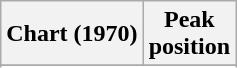<table class="wikitable sortable plainrowheaders" style="text-align:center">
<tr>
<th>Chart (1970)</th>
<th>Peak<br>position</th>
</tr>
<tr>
</tr>
<tr>
</tr>
<tr>
</tr>
<tr>
</tr>
<tr>
</tr>
<tr>
</tr>
<tr>
</tr>
</table>
